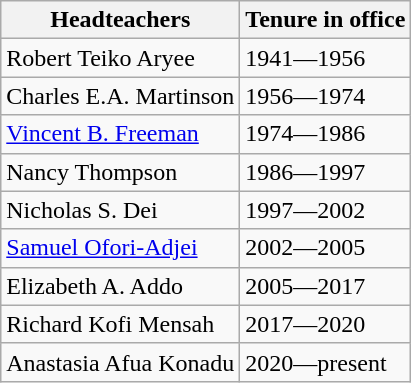<table class="wikitable">
<tr>
<th>Headteachers</th>
<th>Tenure in office</th>
</tr>
<tr>
<td>Robert Teiko Aryee</td>
<td>1941—1956</td>
</tr>
<tr>
<td>Charles E.A. Martinson</td>
<td>1956—1974</td>
</tr>
<tr>
<td><a href='#'>Vincent B. Freeman</a></td>
<td>1974—1986</td>
</tr>
<tr>
<td>Nancy Thompson</td>
<td>1986—1997</td>
</tr>
<tr>
<td>Nicholas S. Dei</td>
<td>1997—2002</td>
</tr>
<tr>
<td><a href='#'>Samuel Ofori-Adjei</a></td>
<td>2002—2005</td>
</tr>
<tr>
<td>Elizabeth A. Addo</td>
<td>2005—2017</td>
</tr>
<tr>
<td>Richard Kofi Mensah</td>
<td>2017—2020</td>
</tr>
<tr>
<td>Anastasia Afua Konadu</td>
<td>2020—present</td>
</tr>
</table>
